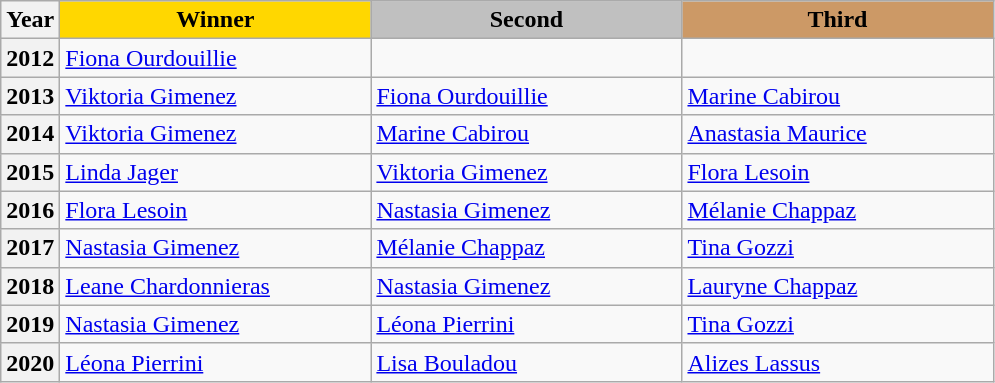<table class="wikitable sortable">
<tr>
<th>Year</th>
<th scope=col colspan=1 style="width:200px; background: gold;">Winner</th>
<th scope=col colspan=1 style="width:200px; background: silver;">Second</th>
<th scope=col colspan=1 style="width:200px; background: #cc9966;">Third</th>
</tr>
<tr>
<th>2012</th>
<td><a href='#'>Fiona Ourdouillie</a></td>
<td></td>
<td></td>
</tr>
<tr>
<th>2013</th>
<td><a href='#'>Viktoria Gimenez</a></td>
<td><a href='#'>Fiona Ourdouillie</a></td>
<td><a href='#'>Marine Cabirou</a></td>
</tr>
<tr>
<th>2014</th>
<td><a href='#'>Viktoria Gimenez</a></td>
<td><a href='#'>Marine Cabirou</a></td>
<td><a href='#'>Anastasia Maurice</a></td>
</tr>
<tr>
<th>2015</th>
<td><a href='#'>Linda Jager</a></td>
<td><a href='#'>Viktoria Gimenez</a></td>
<td><a href='#'>Flora Lesoin</a></td>
</tr>
<tr>
<th>2016</th>
<td><a href='#'>Flora Lesoin</a></td>
<td><a href='#'>Nastasia Gimenez</a></td>
<td><a href='#'>Mélanie Chappaz</a></td>
</tr>
<tr>
<th>2017</th>
<td><a href='#'>Nastasia Gimenez</a></td>
<td><a href='#'>Mélanie Chappaz</a></td>
<td><a href='#'>Tina Gozzi</a></td>
</tr>
<tr>
<th>2018</th>
<td><a href='#'>Leane Chardonnieras</a></td>
<td><a href='#'>Nastasia Gimenez</a></td>
<td><a href='#'>Lauryne Chappaz</a></td>
</tr>
<tr>
<th>2019</th>
<td><a href='#'>Nastasia Gimenez</a></td>
<td><a href='#'>Léona Pierrini</a></td>
<td><a href='#'>Tina Gozzi</a></td>
</tr>
<tr>
<th>2020</th>
<td><a href='#'>Léona Pierrini</a></td>
<td><a href='#'>Lisa Bouladou</a></td>
<td><a href='#'>Alizes Lassus</a></td>
</tr>
</table>
